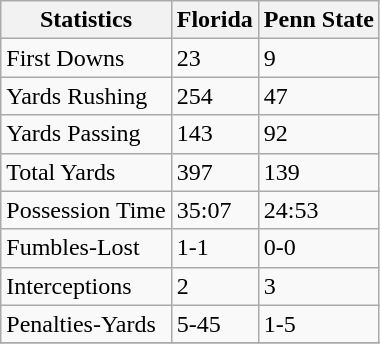<table class="wikitable">
<tr>
<th>Statistics</th>
<th>Florida</th>
<th>Penn State</th>
</tr>
<tr>
<td>First Downs</td>
<td>23</td>
<td>9</td>
</tr>
<tr>
<td>Yards Rushing</td>
<td>254</td>
<td>47</td>
</tr>
<tr>
<td>Yards Passing</td>
<td>143</td>
<td>92</td>
</tr>
<tr>
<td>Total Yards</td>
<td>397</td>
<td>139</td>
</tr>
<tr>
<td>Possession Time</td>
<td>35:07</td>
<td>24:53</td>
</tr>
<tr>
<td>Fumbles-Lost</td>
<td>1-1</td>
<td>0-0</td>
</tr>
<tr>
<td>Interceptions</td>
<td>2</td>
<td>3</td>
</tr>
<tr>
<td>Penalties-Yards</td>
<td>5-45</td>
<td>1-5</td>
</tr>
<tr>
</tr>
</table>
